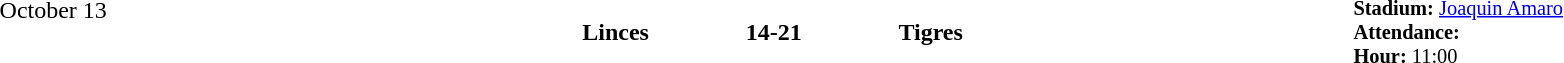<table style="width: 100%; background: transparent;" cellspacing="0">
<tr>
<td align=center valign=top rowspan=3 width=15%>October 13</td>
</tr>
<tr>
<td width=24% align=right><strong>Linces</strong></td>
<td align=center width=13%><strong>14-21</strong></td>
<td width=24%><strong>Tigres</strong></td>
<td style=font-size:85% rowspan=2 valign=top><strong>Stadium:</strong> <a href='#'>Joaquin Amaro</a><br><strong>Attendance:</strong> <br><strong>Hour:</strong> 11:00</td>
</tr>
</table>
